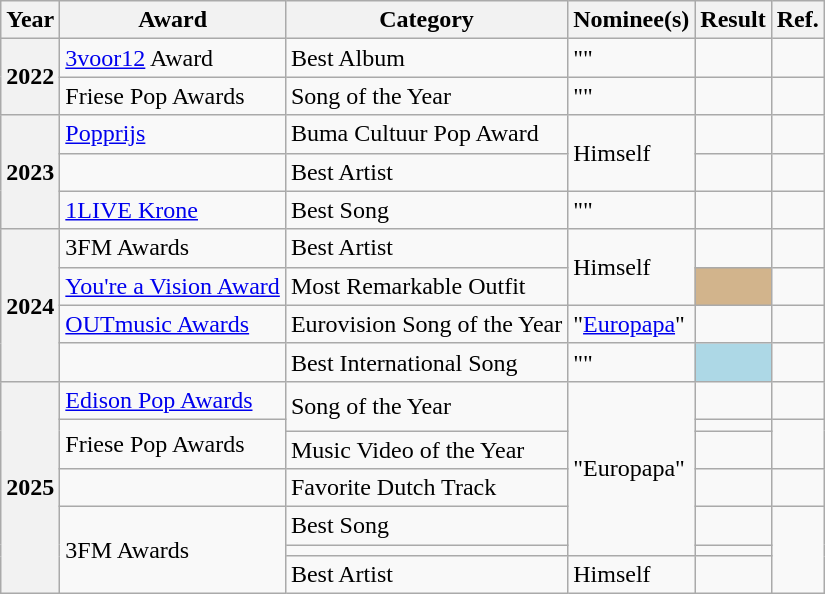<table class="wikitable sortable plainrowheaders">
<tr>
<th scope="col">Year</th>
<th scope="col">Award</th>
<th scope="col">Category</th>
<th scope="col">Nominee(s)</th>
<th scope="col">Result</th>
<th scope="col" class="unsortable">Ref.</th>
</tr>
<tr>
<th rowspan="2">2022</th>
<td><a href='#'>3voor12</a> Award</td>
<td>Best Album</td>
<td>""</td>
<td></td>
<td></td>
</tr>
<tr>
<td>Friese Pop Awards</td>
<td>Song of the Year</td>
<td>""</td>
<td></td>
<td></td>
</tr>
<tr>
<th rowspan="3">2023</th>
<td><a href='#'>Popprijs</a></td>
<td>Buma Cultuur Pop Award</td>
<td rowspan="2">Himself</td>
<td></td>
<td></td>
</tr>
<tr>
<td></td>
<td>Best Artist</td>
<td></td>
<td></td>
</tr>
<tr>
<td><a href='#'>1LIVE Krone</a></td>
<td>Best Song</td>
<td>""<br></td>
<td></td>
<td></td>
</tr>
<tr>
<th rowspan="4">2024</th>
<td>3FM Awards</td>
<td>Best Artist</td>
<td rowspan="2">Himself</td>
<td></td>
<td></td>
</tr>
<tr>
<td><a href='#'>You're a Vision Award</a></td>
<td>Most Remarkable Outfit</td>
<td style="background-color:tan"></td>
<td></td>
</tr>
<tr>
<td><a href='#'>OUTmusic Awards</a></td>
<td>Eurovision Song of the Year</td>
<td>"<a href='#'>Europapa</a>"</td>
<td></td>
<td></td>
</tr>
<tr>
<td></td>
<td>Best International Song</td>
<td>""<br></td>
<td style="background-color:lightblue"></td>
<td></td>
</tr>
<tr>
<th rowspan="7">2025</th>
<td><a href='#'>Edison Pop Awards</a></td>
<td rowspan="2">Song of the Year</td>
<td rowspan="6">"Europapa"</td>
<td></td>
<td></td>
</tr>
<tr>
<td rowspan="2">Friese Pop Awards</td>
<td></td>
<td rowspan="2"></td>
</tr>
<tr>
<td>Music Video of the Year</td>
<td></td>
</tr>
<tr>
<td></td>
<td>Favorite Dutch Track</td>
<td></td>
<td></td>
</tr>
<tr>
<td rowspan="3">3FM Awards</td>
<td>Best Song</td>
<td></td>
<td rowspan="3"></td>
</tr>
<tr>
<td></td>
<td></td>
</tr>
<tr>
<td>Best Artist</td>
<td>Himself</td>
<td></td>
</tr>
</table>
